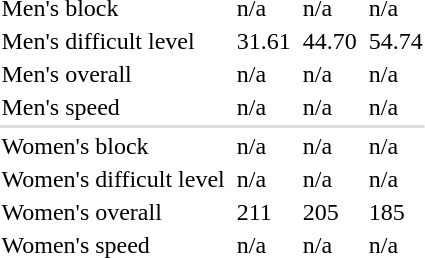<table>
<tr>
<td>Men's block</td>
<td></td>
<td>n/a</td>
<td></td>
<td>n/a</td>
<td></td>
<td>n/a</td>
</tr>
<tr>
<td>Men's difficult level</td>
<td></td>
<td>31.61</td>
<td></td>
<td>44.70</td>
<td></td>
<td>54.74</td>
</tr>
<tr>
<td>Men's overall</td>
<td></td>
<td>n/a</td>
<td></td>
<td>n/a</td>
<td></td>
<td>n/a</td>
</tr>
<tr>
<td>Men's speed</td>
<td></td>
<td>n/a</td>
<td></td>
<td>n/a</td>
<td></td>
<td>n/a</td>
</tr>
<tr bgcolor=#DDDDDD>
<td colspan=7></td>
</tr>
<tr>
<td>Women's block</td>
<td></td>
<td>n/a</td>
<td></td>
<td>n/a</td>
<td></td>
<td>n/a</td>
</tr>
<tr>
<td>Women's difficult level</td>
<td></td>
<td>n/a</td>
<td></td>
<td>n/a</td>
<td></td>
<td>n/a</td>
</tr>
<tr>
<td>Women's overall</td>
<td></td>
<td>211</td>
<td></td>
<td>205</td>
<td></td>
<td>185</td>
</tr>
<tr>
<td>Women's speed</td>
<td></td>
<td>n/a</td>
<td></td>
<td>n/a</td>
<td></td>
<td>n/a</td>
</tr>
</table>
